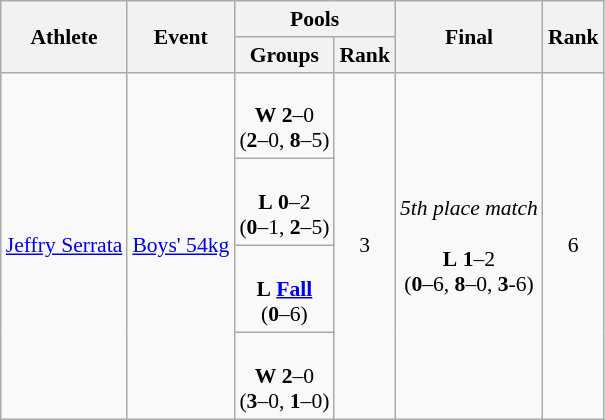<table class="wikitable" style="text-align:left; font-size:90%">
<tr>
<th rowspan="2">Athlete</th>
<th rowspan="2">Event</th>
<th colspan="2">Pools</th>
<th rowspan="2">Final</th>
<th rowspan="2">Rank</th>
</tr>
<tr>
<th>Groups</th>
<th>Rank</th>
</tr>
<tr>
<td rowspan="4"><a href='#'>Jeffry Serrata</a></td>
<td rowspan="4"><a href='#'>Boys' 54kg</a></td>
<td align=center><br><strong>W</strong> <strong>2</strong>–0<br>(<strong>2</strong>–0, <strong>8</strong>–5)</td>
<td rowspan="4" align=center>3</td>
<td align=center rowspan=4><em>5th place match</em><br><br><strong>L</strong> <strong>1</strong>–2<br>(<strong>0</strong>–6, <strong>8</strong>–0, <strong>3</strong>-6)</td>
<td rowspan="4" align="center">6</td>
</tr>
<tr>
<td align=center><br><strong>L</strong> <strong>0</strong>–2<br>(<strong>0</strong>–1, <strong>2</strong>–5)</td>
</tr>
<tr>
<td align=center><br><strong>L</strong> <strong><a href='#'>Fall</a></strong><br>(<strong>0</strong>–6)</td>
</tr>
<tr>
<td align=center><br><strong>W</strong> <strong>2</strong>–0<br>(<strong>3</strong>–0, <strong>1</strong>–0)</td>
</tr>
</table>
